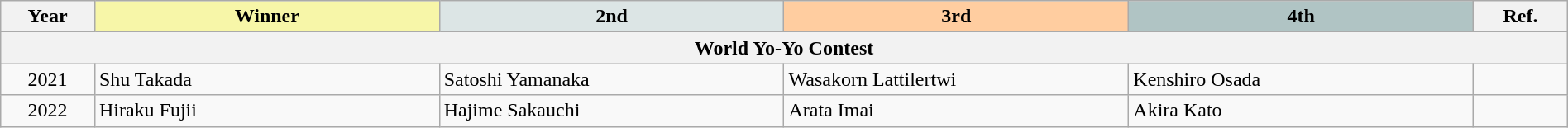<table class="wikitable" width="100%">
<tr>
<th width="6%">Year</th>
<th style="background-color: #F7F6A8;" width="22%">Winner</th>
<th style="background-color: #DCE5E5;" width="22%">2nd</th>
<th style="background-color: #FFCDA0;" width="22%">3rd</th>
<th style="background-color: #B0C4C4;" width="22%">4th</th>
<th width="6%">Ref.</th>
</tr>
<tr>
<th colspan="6">World Yo-Yo Contest</th>
</tr>
<tr>
<td align="center">2021</td>
<td>Shu Takada</td>
<td>Satoshi Yamanaka</td>
<td>Wasakorn Lattilertwi</td>
<td>Kenshiro Osada</td>
<td></td>
</tr>
<tr>
<td align="center">2022</td>
<td>Hiraku Fujii</td>
<td>Hajime Sakauchi</td>
<td>Arata Imai</td>
<td>Akira Kato</td>
<td></td>
</tr>
</table>
